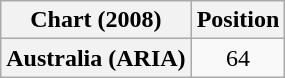<table class="wikitable plainrowheaders" style="text-align:center">
<tr>
<th scope="col">Chart (2008)</th>
<th scope="col">Position</th>
</tr>
<tr>
<th scope="row">Australia (ARIA)</th>
<td>64</td>
</tr>
</table>
